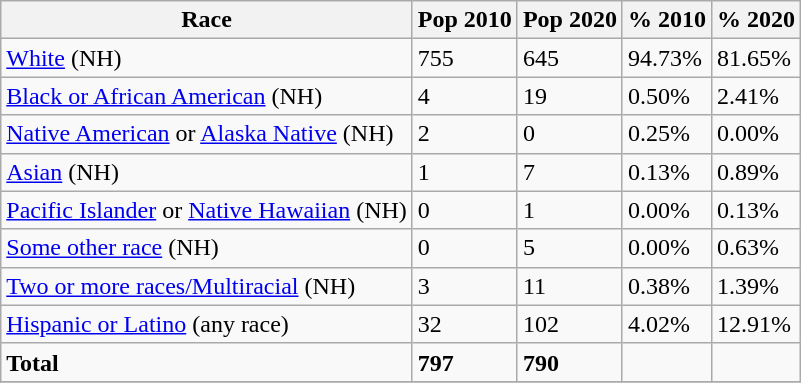<table class="wikitable">
<tr>
<th>Race</th>
<th>Pop 2010</th>
<th>Pop 2020</th>
<th>% 2010</th>
<th>% 2020</th>
</tr>
<tr>
<td><a href='#'>White</a> (NH)</td>
<td>755</td>
<td>645</td>
<td>94.73%</td>
<td>81.65%</td>
</tr>
<tr>
<td><a href='#'>Black or African American</a> (NH)</td>
<td>4</td>
<td>19</td>
<td>0.50%</td>
<td>2.41%</td>
</tr>
<tr>
<td><a href='#'>Native American</a> or <a href='#'>Alaska Native</a> (NH)</td>
<td>2</td>
<td>0</td>
<td>0.25%</td>
<td>0.00%</td>
</tr>
<tr>
<td><a href='#'>Asian</a> (NH)</td>
<td>1</td>
<td>7</td>
<td>0.13%</td>
<td>0.89%</td>
</tr>
<tr>
<td><a href='#'>Pacific Islander</a> or <a href='#'>Native Hawaiian</a> (NH)</td>
<td>0</td>
<td>1</td>
<td>0.00%</td>
<td>0.13%</td>
</tr>
<tr>
<td><a href='#'>Some other race</a> (NH)</td>
<td>0</td>
<td>5</td>
<td>0.00%</td>
<td>0.63%</td>
</tr>
<tr>
<td><a href='#'>Two or more races/Multiracial</a> (NH)</td>
<td>3</td>
<td>11</td>
<td>0.38%</td>
<td>1.39%</td>
</tr>
<tr>
<td><a href='#'>Hispanic or Latino</a> (any race)</td>
<td>32</td>
<td>102</td>
<td>4.02%</td>
<td>12.91%</td>
</tr>
<tr>
<td><strong>Total</strong></td>
<td><strong>797</strong></td>
<td><strong>790</strong></td>
<td></td>
<td></td>
</tr>
<tr>
</tr>
</table>
